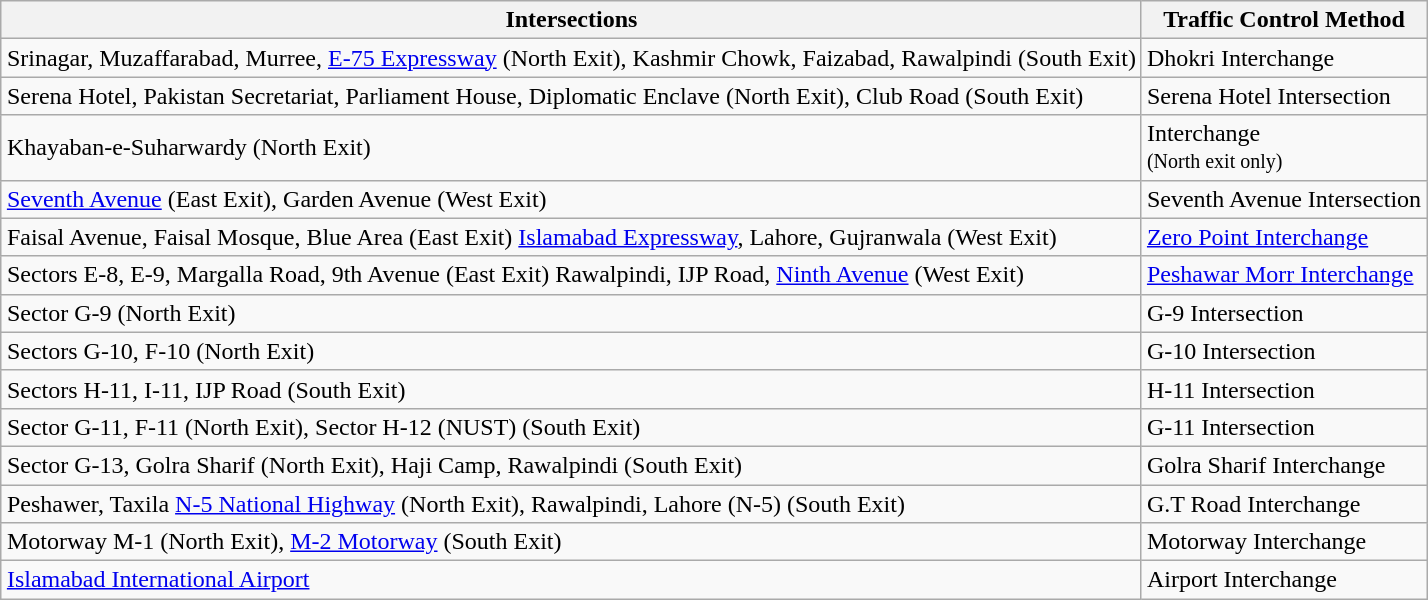<table class="wikitable" style="margin:1em auto;">
<tr>
<th>Intersections</th>
<th>Traffic Control Method</th>
</tr>
<tr>
<td>Srinagar, Muzaffarabad, Murree, <a href='#'>E-75 Expressway</a> (North Exit), Kashmir Chowk, Faizabad, Rawalpindi (South Exit)</td>
<td>Dhokri  Interchange</td>
</tr>
<tr>
<td>Serena Hotel, Pakistan Secretariat, Parliament House, Diplomatic Enclave (North Exit), Club Road (South Exit)</td>
<td>Serena Hotel Intersection</td>
</tr>
<tr>
<td>Khayaban-e-Suharwardy (North Exit)</td>
<td>Interchange<br><small>(North exit only)</small></td>
</tr>
<tr>
<td><a href='#'>Seventh Avenue</a> (East Exit), Garden Avenue (West Exit)</td>
<td>Seventh Avenue Intersection</td>
</tr>
<tr>
<td>Faisal Avenue, Faisal Mosque, Blue Area (East Exit) <a href='#'>Islamabad Expressway</a>, Lahore, Gujranwala (West Exit)</td>
<td><a href='#'>Zero Point Interchange</a></td>
</tr>
<tr>
<td>Sectors E-8, E-9, Margalla Road, 9th Avenue (East Exit) Rawalpindi, IJP Road, <a href='#'>Ninth Avenue</a> (West Exit)</td>
<td><a href='#'>Peshawar Morr Interchange</a></td>
</tr>
<tr>
<td>Sector G-9 (North Exit)</td>
<td>G-9 Intersection</td>
</tr>
<tr>
<td>Sectors G-10, F-10 (North Exit)</td>
<td>G-10 Intersection</td>
</tr>
<tr>
<td>Sectors H-11, I-11, IJP Road (South Exit)</td>
<td>H-11 Intersection</td>
</tr>
<tr>
<td>Sector G-11, F-11 (North Exit), Sector H-12 (NUST) (South Exit)</td>
<td>G-11 Intersection</td>
</tr>
<tr>
<td>Sector G-13, Golra Sharif (North Exit),  Haji Camp, Rawalpindi (South Exit)</td>
<td>Golra Sharif Interchange</td>
</tr>
<tr>
<td>Peshawer, Taxila <a href='#'>N-5 National Highway</a> (North Exit), Rawalpindi, Lahore (N-5) (South Exit)</td>
<td>G.T Road Interchange</td>
</tr>
<tr>
<td>Motorway M-1 (North Exit), <a href='#'>M-2 Motorway</a> (South Exit)</td>
<td>Motorway Interchange</td>
</tr>
<tr>
<td><a href='#'>Islamabad International Airport</a></td>
<td>Airport Interchange</td>
</tr>
</table>
